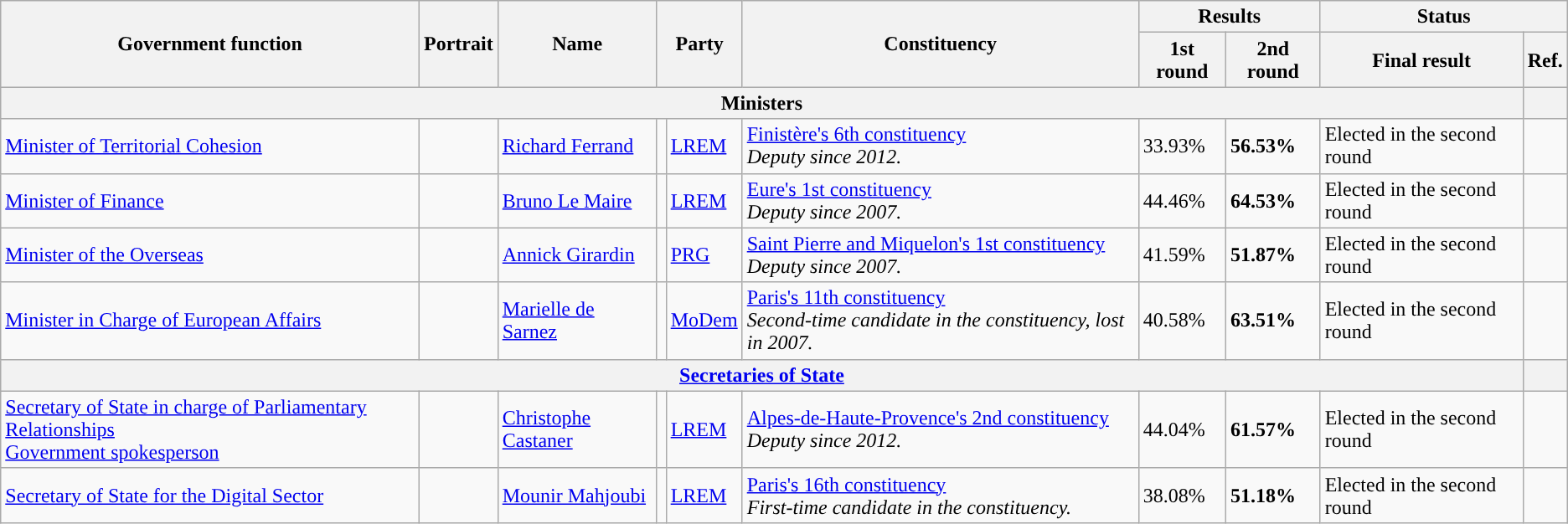<table class="wikitable">
<tr>
<th rowspan="2"><strong>Government function</strong></th>
<th rowspan="2">Portrait</th>
<th rowspan="2">Name</th>
<th colspan="2" rowspan="2">Party</th>
<th rowspan="2">Constituency</th>
<th colspan="2">Results</th>
<th colspan="2">Status</th>
</tr>
<tr>
<th>1st round</th>
<th>2nd round</th>
<th>Final result</th>
<th>Ref.</th>
</tr>
<tr>
<th colspan="9">Ministers</th>
<th></th>
</tr>
<tr>
<td><a href='#'>Minister of Territorial Cohesion</a></td>
<td></td>
<td><a href='#'>Richard Ferrand</a></td>
<td style="background:"></td>
<td><a href='#'>LREM</a></td>
<td><a href='#'>Finistère's 6th constituency</a><br><em>Deputy since 2012.</em></td>
<td>33.93%</td>
<td><strong>56.53%</strong></td>
<td>Elected in the second round</td>
<td></td>
</tr>
<tr>
<td><a href='#'>Minister of Finance</a></td>
<td></td>
<td><a href='#'>Bruno Le Maire</a></td>
<td style="background:"></td>
<td><a href='#'>LREM</a></td>
<td><a href='#'>Eure's 1st constituency</a><br><em>Deputy since 2007.</em></td>
<td>44.46%</td>
<td><strong>64.53%</strong></td>
<td>Elected in the second round</td>
<td></td>
</tr>
<tr>
<td><a href='#'>Minister of the Overseas</a></td>
<td></td>
<td><a href='#'>Annick Girardin</a></td>
<td style="background:"></td>
<td><a href='#'>PRG</a></td>
<td><a href='#'>Saint Pierre and Miquelon's 1st constituency</a><br><em>Deputy since 2007.</em></td>
<td>41.59%</td>
<td><strong>51.87%</strong></td>
<td>Elected in the second round</td>
<td></td>
</tr>
<tr>
<td><a href='#'>Minister in Charge of European Affairs</a></td>
<td></td>
<td><a href='#'>Marielle de Sarnez</a></td>
<td style="background:"></td>
<td><a href='#'>MoDem</a></td>
<td><a href='#'>Paris's 11th constituency</a><br><em>Second-time candidate in the constituency, lost in 2007.</em></td>
<td>40.58%</td>
<td><strong>63.51%</strong></td>
<td>Elected in the second round</td>
<td></td>
</tr>
<tr>
<th colspan="9"><a href='#'>Secretaries of State</a></th>
<th></th>
</tr>
<tr>
<td><a href='#'>Secretary of State in charge of Parliamentary Relationships</a><br><a href='#'>Government spokesperson</a></td>
<td></td>
<td><a href='#'>Christophe Castaner</a></td>
<td style="background:"></td>
<td><a href='#'>LREM</a></td>
<td><a href='#'>Alpes-de-Haute-Provence's 2nd constituency</a><br><em>Deputy since 2012.</em></td>
<td>44.04%</td>
<td><strong>61.57%</strong></td>
<td>Elected in the second round</td>
<td></td>
</tr>
<tr>
<td><a href='#'>Secretary of State for the Digital Sector</a></td>
<td></td>
<td><a href='#'>Mounir Mahjoubi</a></td>
<td style="background:"></td>
<td><a href='#'>LREM</a></td>
<td><a href='#'>Paris's 16th constituency</a><br><em>First-time candidate in the constituency.</em></td>
<td>38.08%</td>
<td><strong>51.18%</strong></td>
<td>Elected in the second round</td>
<td></td>
</tr>
</table>
